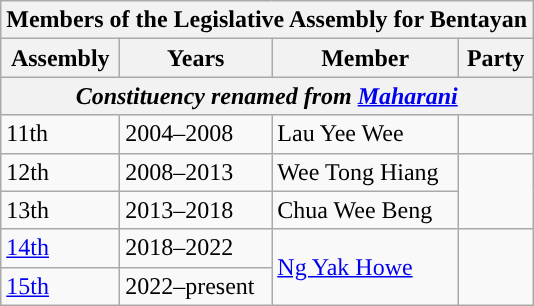<table class="wikitable">
<tr>
<th colspan="4">Members of the Legislative Assembly for Bentayan</th>
</tr>
<tr>
<th>Assembly</th>
<th>Years</th>
<th>Member</th>
<th>Party</th>
</tr>
<tr>
<th colspan="4"><em>Constituency renamed from <a href='#'>Maharani</a></em></th>
</tr>
<tr>
<td>11th</td>
<td>2004–2008</td>
<td>Lau Yee Wee</td>
<td rowspan=1></td>
</tr>
<tr>
<td>12th</td>
<td>2008–2013</td>
<td>Wee Tong Hiang</td>
<td rowspan="2"></td>
</tr>
<tr>
<td>13th</td>
<td>2013–2018</td>
<td>Chua Wee Beng</td>
</tr>
<tr>
<td><a href='#'>14th</a></td>
<td>2018–2022</td>
<td rowspan="2"><a href='#'>Ng Yak Howe</a></td>
<td rowspan=2></td>
</tr>
<tr>
<td><a href='#'>15th</a></td>
<td>2022–present</td>
</tr>
</table>
